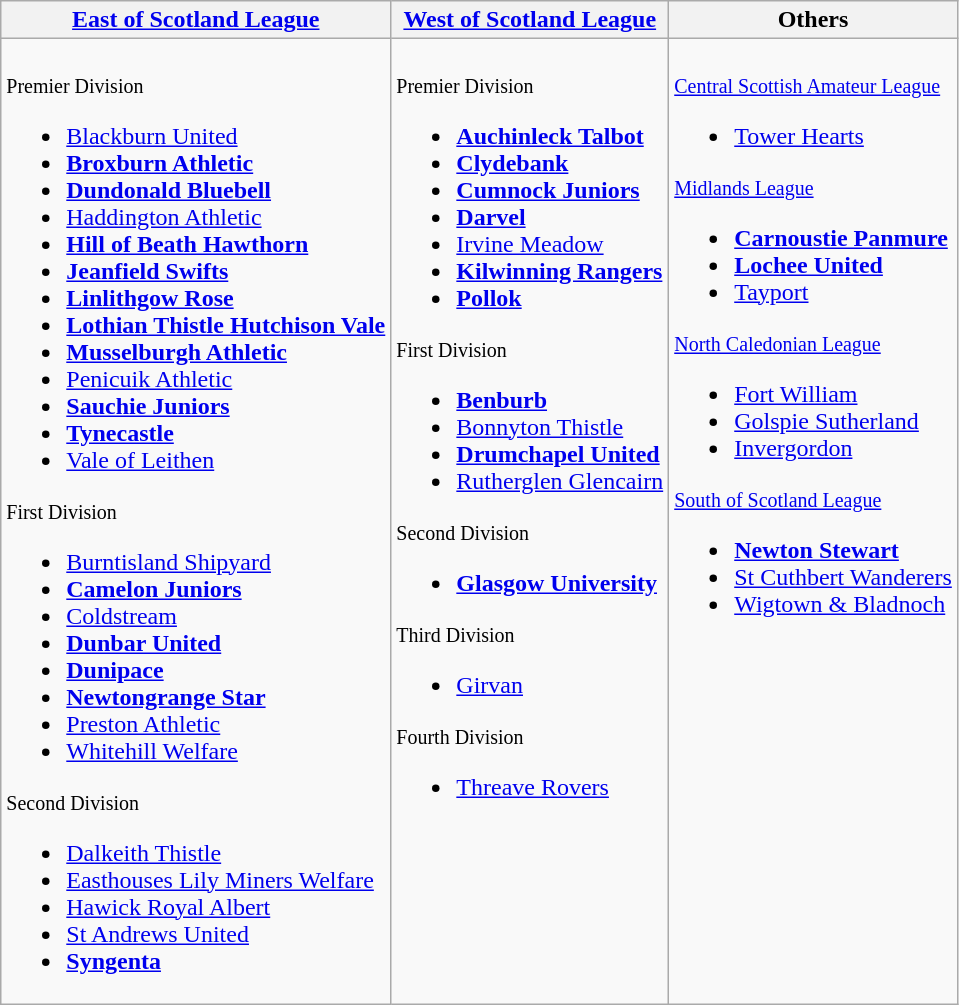<table class="wikitable" style="text-align:left">
<tr>
<th><a href='#'>East of Scotland League</a></th>
<th><a href='#'>West of Scotland League</a></th>
<th>Others</th>
</tr>
<tr>
<td valign=top><br><small>Premier Division</small><ul><li><a href='#'>Blackburn United</a></li><li><strong><a href='#'>Broxburn Athletic</a></strong></li><li><strong><a href='#'>Dundonald Bluebell</a></strong></li><li><a href='#'>Haddington Athletic</a></li><li><strong><a href='#'>Hill of Beath Hawthorn</a></strong></li><li><strong><a href='#'>Jeanfield Swifts</a></strong></li><li><strong><a href='#'>Linlithgow Rose</a></strong></li><li><strong><a href='#'>Lothian Thistle Hutchison Vale</a></strong></li><li><strong><a href='#'>Musselburgh Athletic</a></strong></li><li><a href='#'>Penicuik Athletic</a></li><li><strong><a href='#'>Sauchie Juniors</a></strong></li><li><strong><a href='#'>Tynecastle</a></strong></li><li><a href='#'>Vale of Leithen</a></li></ul><small>First Division</small><ul><li><a href='#'>Burntisland Shipyard</a></li><li><strong><a href='#'>Camelon Juniors</a></strong></li><li><a href='#'>Coldstream</a></li><li><strong><a href='#'>Dunbar United</a></strong></li><li><strong><a href='#'>Dunipace</a></strong></li><li><strong><a href='#'>Newtongrange Star</a></strong></li><li><a href='#'>Preston Athletic</a></li><li><a href='#'>Whitehill Welfare</a></li></ul><small>Second Division</small><ul><li><a href='#'>Dalkeith Thistle</a></li><li><a href='#'>Easthouses Lily Miners Welfare</a></li><li><a href='#'>Hawick Royal Albert</a></li><li><a href='#'>St Andrews United</a></li><li><strong><a href='#'>Syngenta</a></strong></li></ul></td>
<td valign=top><br><small>Premier Division</small><ul><li><strong><a href='#'>Auchinleck Talbot</a></strong></li><li><strong><a href='#'>Clydebank</a></strong></li><li><strong><a href='#'>Cumnock Juniors</a></strong></li><li><strong><a href='#'>Darvel</a></strong></li><li><a href='#'>Irvine Meadow</a></li><li><strong><a href='#'>Kilwinning Rangers</a></strong></li><li><strong><a href='#'>Pollok</a></strong></li></ul><small>First Division</small><ul><li><strong><a href='#'>Benburb</a></strong></li><li><a href='#'>Bonnyton Thistle</a></li><li><strong><a href='#'>Drumchapel United</a></strong></li><li><a href='#'>Rutherglen Glencairn</a></li></ul><small>Second Division</small><ul><li><strong><a href='#'>Glasgow University</a></strong></li></ul><small>Third Division</small><ul><li><a href='#'>Girvan</a></li></ul><small>Fourth Division</small><ul><li><a href='#'>Threave Rovers</a></li></ul></td>
<td valign=top><br><small><a href='#'>Central Scottish Amateur League</a></small><ul><li><a href='#'>Tower Hearts</a></li></ul><small><a href='#'>Midlands League</a></small><ul><li><strong><a href='#'>Carnoustie Panmure</a></strong></li><li><strong><a href='#'>Lochee United</a></strong></li><li><a href='#'>Tayport</a></li></ul><small><a href='#'>North Caledonian League</a></small><ul><li><a href='#'>Fort William</a></li><li><a href='#'>Golspie Sutherland</a></li><li><a href='#'>Invergordon</a></li></ul><small><a href='#'>South of Scotland League</a></small><ul><li><strong><a href='#'>Newton Stewart</a></strong></li><li><a href='#'>St Cuthbert Wanderers</a></li><li><a href='#'>Wigtown & Bladnoch</a></li></ul></td>
</tr>
</table>
